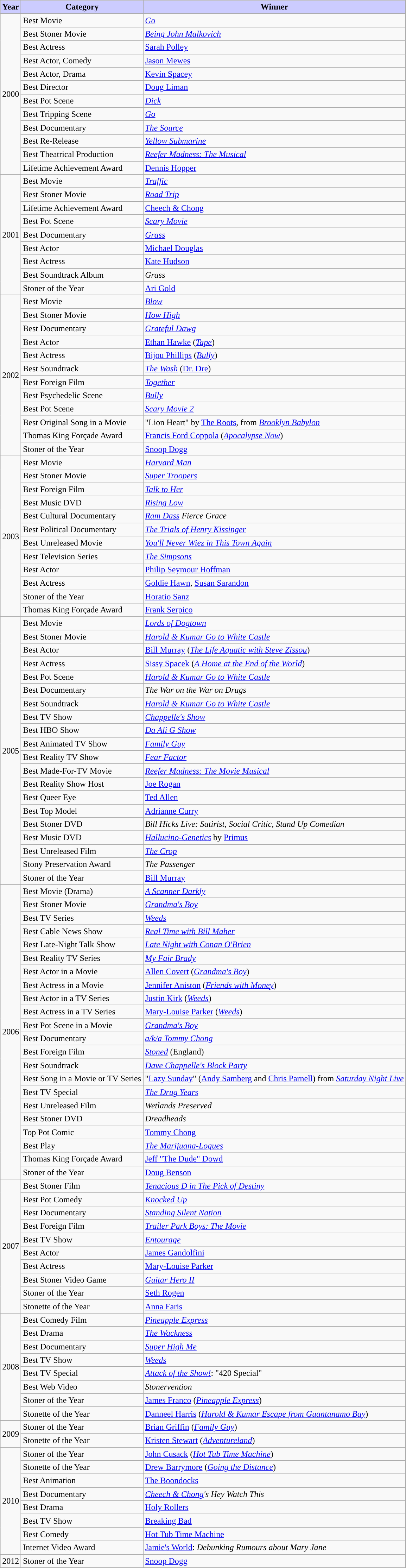<table class="sortable wikitable">
<tr>
<th style="background:#ccf">Year</th>
<th style="background:#ccf">Category</th>
<th style="background:#ccf">Winner</th>
</tr>
<tr>
<td align="center" rowspan=12>2000</td>
<td>Best Movie</td>
<td><em><a href='#'>Go</a></em></td>
</tr>
<tr>
<td>Best Stoner Movie</td>
<td><em><a href='#'>Being John Malkovich</a></em></td>
</tr>
<tr>
<td>Best Actress</td>
<td><a href='#'>Sarah Polley</a></td>
</tr>
<tr>
<td>Best Actor, Comedy</td>
<td><a href='#'>Jason Mewes</a></td>
</tr>
<tr>
<td>Best Actor, Drama</td>
<td><a href='#'>Kevin Spacey</a></td>
</tr>
<tr>
<td>Best Director</td>
<td><a href='#'>Doug Liman</a></td>
</tr>
<tr>
<td>Best Pot Scene</td>
<td><em> <a href='#'>Dick</a></em></td>
</tr>
<tr>
<td>Best Tripping Scene</td>
<td><em><a href='#'>Go</a></em></td>
</tr>
<tr>
<td>Best Documentary</td>
<td><em><a href='#'>The Source</a></em></td>
</tr>
<tr>
<td>Best Re-Release</td>
<td><em><a href='#'>Yellow Submarine</a></em></td>
</tr>
<tr>
<td>Best Theatrical Production</td>
<td><em><a href='#'>Reefer Madness: The Musical</a></em></td>
</tr>
<tr>
<td>Lifetime Achievement Award</td>
<td><a href='#'>Dennis Hopper</a></td>
</tr>
<tr>
<td align="center" rowspan=9>2001</td>
<td>Best Movie</td>
<td><em><a href='#'>Traffic</a></em></td>
</tr>
<tr>
<td>Best Stoner Movie</td>
<td><em><a href='#'>Road Trip</a></em></td>
</tr>
<tr>
<td>Lifetime Achievement Award</td>
<td><a href='#'>Cheech & Chong</a></td>
</tr>
<tr>
<td>Best Pot Scene</td>
<td><em><a href='#'>Scary Movie</a></em></td>
</tr>
<tr>
<td>Best Documentary</td>
<td><em><a href='#'>Grass</a></em></td>
</tr>
<tr>
<td>Best Actor</td>
<td><a href='#'>Michael Douglas</a></td>
</tr>
<tr>
<td>Best Actress</td>
<td><a href='#'>Kate Hudson</a></td>
</tr>
<tr>
<td>Best Soundtrack Album</td>
<td><em>Grass</em></td>
</tr>
<tr>
<td>Stoner of the Year</td>
<td><a href='#'>Ari Gold</a></td>
</tr>
<tr>
<td align="center" rowspan=12>2002</td>
<td>Best Movie</td>
<td><em><a href='#'>Blow</a></em></td>
</tr>
<tr>
<td>Best Stoner Movie</td>
<td><em><a href='#'>How High</a></em></td>
</tr>
<tr>
<td>Best Documentary</td>
<td><em><a href='#'>Grateful Dawg</a></em></td>
</tr>
<tr>
<td>Best Actor</td>
<td><a href='#'>Ethan Hawke</a> (<em><a href='#'>Tape</a></em>)</td>
</tr>
<tr>
<td>Best Actress</td>
<td><a href='#'>Bijou Phillips</a> (<em><a href='#'>Bully</a></em>)</td>
</tr>
<tr>
<td>Best Soundtrack</td>
<td><em><a href='#'>The Wash</a></em> (<a href='#'>Dr. Dre</a>)</td>
</tr>
<tr>
<td>Best Foreign Film</td>
<td><em><a href='#'>Together</a></em></td>
</tr>
<tr>
<td>Best Psychedelic Scene</td>
<td><em><a href='#'>Bully</a></em></td>
</tr>
<tr>
<td>Best Pot Scene</td>
<td><em> <a href='#'>Scary Movie 2</a></em></td>
</tr>
<tr>
<td>Best Original Song in a Movie</td>
<td>"Lion Heart" by <a href='#'>The Roots</a>, from <em><a href='#'>Brooklyn Babylon</a></em></td>
</tr>
<tr>
<td>Thomas King Forçade Award</td>
<td><a href='#'>Francis Ford Coppola</a> (<em><a href='#'>Apocalypse Now</a></em>)</td>
</tr>
<tr>
<td>Stoner of the Year</td>
<td><a href='#'>Snoop Dogg</a></td>
</tr>
<tr>
<td align="center" rowspan=12>2003</td>
<td>Best Movie</td>
<td><em><a href='#'>Harvard Man</a></em></td>
</tr>
<tr>
<td>Best Stoner Movie</td>
<td><em><a href='#'>Super Troopers</a></em></td>
</tr>
<tr>
<td>Best Foreign Film</td>
<td><em><a href='#'>Talk to Her</a></em></td>
</tr>
<tr>
<td>Best Music DVD</td>
<td><em><a href='#'>Rising Low</a></em></td>
</tr>
<tr>
<td>Best Cultural Documentary</td>
<td><em><a href='#'>Ram Dass</a> Fierce Grace</em></td>
</tr>
<tr>
<td>Best Political Documentary</td>
<td><em><a href='#'>The Trials of Henry Kissinger</a></em></td>
</tr>
<tr>
<td>Best Unreleased Movie</td>
<td><em><a href='#'>You'll Never Wiez in This Town Again</a></em></td>
</tr>
<tr>
<td>Best Television Series</td>
<td><em><a href='#'>The Simpsons</a></em></td>
</tr>
<tr>
<td>Best Actor</td>
<td><a href='#'>Philip Seymour Hoffman</a></td>
</tr>
<tr>
<td>Best Actress</td>
<td><a href='#'>Goldie Hawn</a>, <a href='#'>Susan Sarandon</a></td>
</tr>
<tr>
<td>Stoner of the Year</td>
<td><a href='#'>Horatio Sanz</a></td>
</tr>
<tr>
<td>Thomas King Forçade Award</td>
<td><a href='#'>Frank Serpico</a></td>
</tr>
<tr>
<td align="center" rowspan=20>2005</td>
<td>Best Movie</td>
<td><em><a href='#'>Lords of Dogtown</a></em></td>
</tr>
<tr>
<td>Best Stoner Movie</td>
<td><em><a href='#'>Harold & Kumar Go to White Castle</a></em></td>
</tr>
<tr>
<td>Best Actor</td>
<td><a href='#'>Bill Murray</a> (<em><a href='#'>The Life Aquatic with Steve Zissou</a></em>)</td>
</tr>
<tr>
<td>Best Actress</td>
<td><a href='#'>Sissy Spacek</a> (<em><a href='#'>A Home at the End of the World</a></em>)</td>
</tr>
<tr>
<td>Best Pot Scene</td>
<td><em><a href='#'>Harold & Kumar Go to White Castle</a></em></td>
</tr>
<tr>
<td>Best Documentary</td>
<td><em>The War on the War on Drugs</em></td>
</tr>
<tr>
<td>Best Soundtrack</td>
<td><em><a href='#'>Harold & Kumar Go to White Castle</a></em></td>
</tr>
<tr>
<td>Best TV Show</td>
<td><em><a href='#'>Chappelle's Show</a></em></td>
</tr>
<tr>
<td>Best HBO Show</td>
<td><em><a href='#'>Da Ali G Show</a></em></td>
</tr>
<tr>
<td>Best Animated TV Show</td>
<td><em><a href='#'>Family Guy</a></em></td>
</tr>
<tr>
<td>Best Reality TV Show</td>
<td><em><a href='#'>Fear Factor</a></em></td>
</tr>
<tr>
<td>Best Made-For-TV Movie</td>
<td><em><a href='#'>Reefer Madness: The Movie Musical</a></em></td>
</tr>
<tr>
<td>Best Reality Show Host</td>
<td><a href='#'>Joe Rogan</a></td>
</tr>
<tr>
<td>Best Queer Eye</td>
<td><a href='#'>Ted Allen</a></td>
</tr>
<tr>
<td>Best Top Model</td>
<td><a href='#'>Adrianne Curry</a></td>
</tr>
<tr>
<td>Best Stoner DVD</td>
<td><em>Bill Hicks Live: Satirist, Social Critic, Stand Up Comedian</em></td>
</tr>
<tr>
<td>Best Music DVD</td>
<td><em><a href='#'>Hallucino-Genetics</a></em> by <a href='#'>Primus</a></td>
</tr>
<tr>
<td>Best Unreleased Film</td>
<td><em><a href='#'>The Crop</a></em></td>
</tr>
<tr>
<td>Stony Preservation Award</td>
<td><em>The Passenger</em></td>
</tr>
<tr>
<td>Stoner of the Year</td>
<td><a href='#'>Bill Murray</a></td>
</tr>
<tr>
<td align="center" rowspan=22>2006</td>
<td>Best Movie (Drama)</td>
<td><em><a href='#'>A Scanner Darkly</a></em></td>
</tr>
<tr>
<td>Best Stoner Movie</td>
<td><em><a href='#'>Grandma's Boy</a></em></td>
</tr>
<tr>
<td>Best TV Series</td>
<td><em><a href='#'>Weeds</a></em></td>
</tr>
<tr>
<td>Best Cable News Show</td>
<td><em><a href='#'>Real Time with Bill Maher</a></em></td>
</tr>
<tr>
<td>Best Late-Night Talk Show</td>
<td><em><a href='#'>Late Night with Conan O'Brien</a></em></td>
</tr>
<tr>
<td>Best Reality TV Series</td>
<td><em><a href='#'>My Fair Brady</a></em></td>
</tr>
<tr>
<td>Best Actor in a Movie</td>
<td><a href='#'>Allen Covert</a> (<em><a href='#'>Grandma's Boy</a></em>)</td>
</tr>
<tr>
<td>Best Actress in a Movie</td>
<td><a href='#'>Jennifer Aniston</a> (<em><a href='#'>Friends with Money</a></em>)</td>
</tr>
<tr>
<td>Best Actor in a TV Series</td>
<td><a href='#'>Justin Kirk</a> (<em><a href='#'>Weeds</a></em>)</td>
</tr>
<tr>
<td>Best Actress in a TV Series</td>
<td><a href='#'>Mary-Louise Parker</a> (<em><a href='#'>Weeds</a></em>)</td>
</tr>
<tr>
<td>Best Pot Scene in a Movie</td>
<td><em><a href='#'>Grandma's Boy</a></em></td>
</tr>
<tr>
<td>Best Documentary</td>
<td><em><a href='#'>a/k/a Tommy Chong</a></em></td>
</tr>
<tr>
<td>Best Foreign Film</td>
<td><em><a href='#'>Stoned</a></em> (England)</td>
</tr>
<tr>
<td>Best Soundtrack</td>
<td><em><a href='#'>Dave Chappelle's Block Party</a></em></td>
</tr>
<tr>
<td>Best Song in a Movie or TV Series</td>
<td>"<a href='#'>Lazy Sunday</a>" (<a href='#'>Andy Samberg</a> and <a href='#'>Chris Parnell</a>) from <em><a href='#'>Saturday Night Live</a></em></td>
</tr>
<tr>
<td>Best TV Special</td>
<td><em><a href='#'>The Drug Years</a></em></td>
</tr>
<tr>
<td>Best Unreleased Film</td>
<td><em>Wetlands Preserved</em></td>
</tr>
<tr>
<td>Best Stoner DVD</td>
<td><em>Dreadheads</em></td>
</tr>
<tr>
<td>Top Pot Comic</td>
<td><a href='#'>Tommy Chong</a></td>
</tr>
<tr>
<td>Best Play</td>
<td><em> <a href='#'>The Marijuana-Logues</a></em></td>
</tr>
<tr>
<td>Thomas King Forçade Award</td>
<td><a href='#'>Jeff "The Dude" Dowd</a></td>
</tr>
<tr>
<td>Stoner of the Year</td>
<td><a href='#'>Doug Benson</a></td>
</tr>
<tr>
<td align="center" rowspan=10>2007</td>
<td>Best Stoner Film</td>
<td><em><a href='#'>Tenacious D in The Pick of Destiny</a></em></td>
</tr>
<tr>
<td>Best Pot Comedy</td>
<td><em><a href='#'>Knocked Up</a></em></td>
</tr>
<tr>
<td>Best Documentary</td>
<td><em><a href='#'>Standing Silent Nation</a></em></td>
</tr>
<tr>
<td>Best Foreign Film</td>
<td><em><a href='#'>Trailer Park Boys: The Movie</a></em></td>
</tr>
<tr>
<td>Best TV Show</td>
<td><em><a href='#'>Entourage</a></em></td>
</tr>
<tr>
<td>Best Actor</td>
<td><a href='#'>James Gandolfini</a></td>
</tr>
<tr>
<td>Best Actress</td>
<td><a href='#'>Mary-Louise Parker</a></td>
</tr>
<tr>
<td>Best Stoner Video Game</td>
<td><em><a href='#'>Guitar Hero II</a></em></td>
</tr>
<tr>
<td>Stoner of the Year</td>
<td><a href='#'>Seth Rogen</a></td>
</tr>
<tr>
<td>Stonette of the Year</td>
<td><a href='#'>Anna Faris</a></td>
</tr>
<tr>
<td align="center" rowspan=8>2008</td>
<td>Best Comedy Film</td>
<td><em><a href='#'>Pineapple Express</a></em></td>
</tr>
<tr>
<td>Best Drama</td>
<td><em><a href='#'>The Wackness</a></em></td>
</tr>
<tr>
<td>Best Documentary</td>
<td><em><a href='#'>Super High Me</a></em></td>
</tr>
<tr>
<td>Best TV Show</td>
<td><em><a href='#'>Weeds</a></em></td>
</tr>
<tr>
<td>Best TV Special</td>
<td><em><a href='#'>Attack of the Show!</a></em>: "420 Special"</td>
</tr>
<tr>
<td>Best Web Video</td>
<td><em>Stonervention</em></td>
</tr>
<tr>
<td>Stoner of the Year</td>
<td><a href='#'>James Franco</a> (<em><a href='#'>Pineapple Express</a></em>)</td>
</tr>
<tr>
<td>Stonette of the Year</td>
<td><a href='#'>Danneel Harris</a> (<em><a href='#'>Harold & Kumar Escape from Guantanamo Bay</a></em>)</td>
</tr>
<tr>
</tr>
<tr>
<td align="center" rowspan=2>2009</td>
<td>Stoner of the Year</td>
<td><a href='#'>Brian Griffin</a> (<em><a href='#'>Family Guy</a></em>)</td>
</tr>
<tr>
<td>Stonette of the Year</td>
<td><a href='#'>Kristen Stewart</a> (<em><a href='#'>Adventureland</a></em>)</td>
</tr>
<tr>
<td align="center" rowspan=8>2010</td>
<td>Stoner of the Year</td>
<td><a href='#'>John Cusack</a> (<em><a href='#'>Hot Tub Time Machine</a></em>)</td>
</tr>
<tr>
<td>Stonette of the Year</td>
<td><a href='#'>Drew Barrymore</a> (<em><a href='#'>Going the Distance</a></em>)</td>
</tr>
<tr>
<td>Best Animation</td>
<td><a href='#'>The Boondocks</a></td>
</tr>
<tr>
<td>Best Documentary</td>
<td><em><a href='#'>Cheech & Chong</a>'s Hey Watch This</em></td>
</tr>
<tr>
<td>Best Drama</td>
<td><a href='#'>Holy Rollers</a></td>
</tr>
<tr>
<td>Best TV Show</td>
<td><a href='#'>Breaking Bad</a></td>
</tr>
<tr>
<td>Best Comedy</td>
<td><a href='#'>Hot Tub Time Machine</a></td>
</tr>
<tr>
<td>Internet Video Award</td>
<td><a href='#'>Jamie's World</a>: <em>Debunking Rumours about Mary Jane</em></td>
</tr>
<tr>
<td align="center">2012</td>
<td>Stoner of the Year</td>
<td><a href='#'>Snoop Dogg</a></td>
</tr>
<tr>
</tr>
</table>
